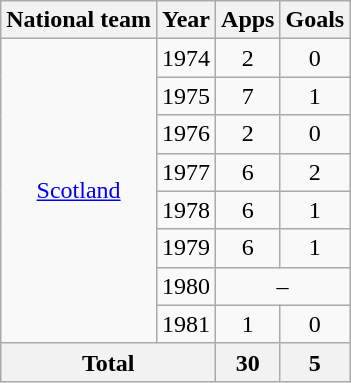<table class="wikitable" style="text-align: center;">
<tr>
<th>National team</th>
<th>Year</th>
<th>Apps</th>
<th>Goals</th>
</tr>
<tr>
<td rowspan="8"><a href='#'>Scotland</a></td>
<td>1974</td>
<td>2</td>
<td>0</td>
</tr>
<tr>
<td>1975</td>
<td>7</td>
<td>1</td>
</tr>
<tr>
<td>1976</td>
<td>2</td>
<td>0</td>
</tr>
<tr>
<td>1977</td>
<td>6</td>
<td>2</td>
</tr>
<tr>
<td>1978</td>
<td>6</td>
<td>1</td>
</tr>
<tr>
<td>1979</td>
<td>6</td>
<td>1</td>
</tr>
<tr>
<td>1980</td>
<td colspan="2">–</td>
</tr>
<tr>
<td>1981</td>
<td>1</td>
<td>0</td>
</tr>
<tr>
<th colspan="2">Total</th>
<th>30</th>
<th>5</th>
</tr>
</table>
